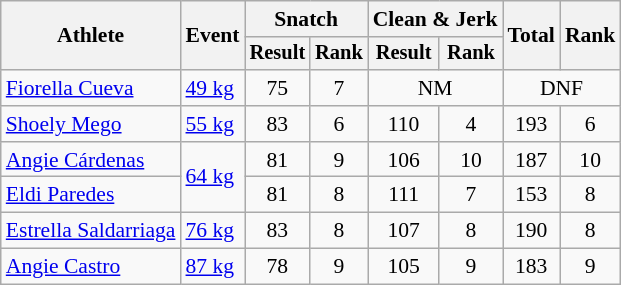<table class="wikitable" style="font-size:90%">
<tr>
<th rowspan=2>Athlete</th>
<th rowspan=2>Event</th>
<th colspan="2">Snatch</th>
<th colspan="2">Clean & Jerk</th>
<th rowspan="2">Total</th>
<th rowspan="2">Rank</th>
</tr>
<tr style="font-size:95%">
<th>Result</th>
<th>Rank</th>
<th>Result</th>
<th>Rank</th>
</tr>
<tr align=center>
<td align=left><a href='#'>Fiorella Cueva</a></td>
<td align=left><a href='#'>49 kg</a></td>
<td>75</td>
<td>7</td>
<td colspan=2>NM</td>
<td colspan=2>DNF</td>
</tr>
<tr align=center>
<td align=left><a href='#'>Shoely Mego</a></td>
<td align=left><a href='#'>55 kg</a></td>
<td>83</td>
<td>6</td>
<td>110</td>
<td>4</td>
<td>193</td>
<td>6</td>
</tr>
<tr align=center>
<td align=left><a href='#'>Angie Cárdenas</a></td>
<td align=left rowspan=2><a href='#'>64 kg</a></td>
<td>81</td>
<td>9</td>
<td>106</td>
<td>10</td>
<td>187</td>
<td>10</td>
</tr>
<tr align=center>
<td align=left><a href='#'>Eldi Paredes</a></td>
<td>81</td>
<td>8</td>
<td>111</td>
<td>7</td>
<td>153</td>
<td>8</td>
</tr>
<tr align=center>
<td align=left><a href='#'>Estrella Saldarriaga</a></td>
<td align=left><a href='#'>76 kg</a></td>
<td>83</td>
<td>8</td>
<td>107</td>
<td>8</td>
<td>190</td>
<td>8</td>
</tr>
<tr align=center>
<td align=left><a href='#'>Angie Castro</a></td>
<td align=left><a href='#'>87 kg</a></td>
<td>78</td>
<td>9</td>
<td>105</td>
<td>9</td>
<td>183</td>
<td>9</td>
</tr>
</table>
